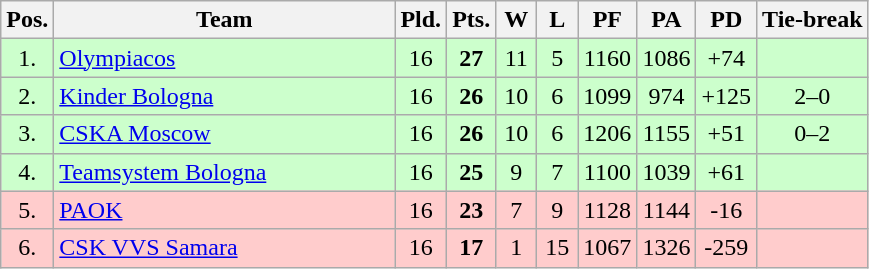<table class="wikitable" style="text-align:center">
<tr>
<th width=15>Pos.</th>
<th width=220>Team</th>
<th width=20>Pld.</th>
<th width=20>Pts.</th>
<th width=20>W</th>
<th width=20>L</th>
<th width=20>PF</th>
<th width=20>PA</th>
<th width=20>PD</th>
<th>Tie-break</th>
</tr>
<tr style="background: #ccffcc;">
<td>1.</td>
<td align=left> <a href='#'>Olympiacos</a></td>
<td>16</td>
<td><strong>27</strong></td>
<td>11</td>
<td>5</td>
<td>1160</td>
<td>1086</td>
<td>+74</td>
<td></td>
</tr>
<tr style="background: #ccffcc;">
<td>2.</td>
<td align=left> <a href='#'>Kinder Bologna</a></td>
<td>16</td>
<td><strong>26</strong></td>
<td>10</td>
<td>6</td>
<td>1099</td>
<td>974</td>
<td>+125</td>
<td>2–0</td>
</tr>
<tr style="background: #ccffcc;">
<td>3.</td>
<td align=left> <a href='#'>CSKA Moscow</a></td>
<td>16</td>
<td><strong>26</strong></td>
<td>10</td>
<td>6</td>
<td>1206</td>
<td>1155</td>
<td>+51</td>
<td>0–2</td>
</tr>
<tr style="background: #ccffcc;">
<td>4.</td>
<td align=left> <a href='#'>Teamsystem Bologna</a></td>
<td>16</td>
<td><strong>25</strong></td>
<td>9</td>
<td>7</td>
<td>1100</td>
<td>1039</td>
<td>+61</td>
<td></td>
</tr>
<tr style="background: #ffcccc;">
<td>5.</td>
<td align=left> <a href='#'>PAOK</a></td>
<td>16</td>
<td><strong>23</strong></td>
<td>7</td>
<td>9</td>
<td>1128</td>
<td>1144</td>
<td>-16</td>
<td></td>
</tr>
<tr style="background: #ffcccc;">
<td>6.</td>
<td align=left> <a href='#'>CSK VVS Samara</a></td>
<td>16</td>
<td><strong>17</strong></td>
<td>1</td>
<td>15</td>
<td>1067</td>
<td>1326</td>
<td>-259</td>
<td></td>
</tr>
</table>
